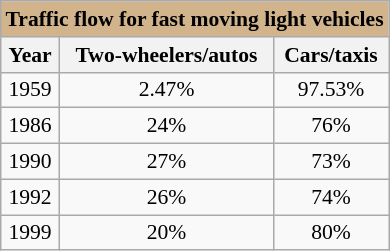<table class="wikitable" align="right" style="float:right; margin:1em; margin-top:0; text-align:right; font-size:90%">
<tr>
<th style="background:tan;" colspan="3"><span>Traffic flow for fast moving light vehicles</span></th>
</tr>
<tr>
<th>Year</th>
<th>Two-wheelers/autos</th>
<th>Cars/taxis</th>
</tr>
<tr>
<td align=center>1959</td>
<td align=center>2.47%</td>
<td align=center>97.53%</td>
</tr>
<tr>
<td align=center>1986</td>
<td align=center>24%</td>
<td align=center>76%</td>
</tr>
<tr>
<td align=center>1990</td>
<td align=center>27%</td>
<td align=center>73%</td>
</tr>
<tr>
<td align=center>1992</td>
<td align=center>26%</td>
<td align=center>74%</td>
</tr>
<tr>
<td align=center>1999</td>
<td align=center>20%</td>
<td align=center>80%</td>
</tr>
</table>
